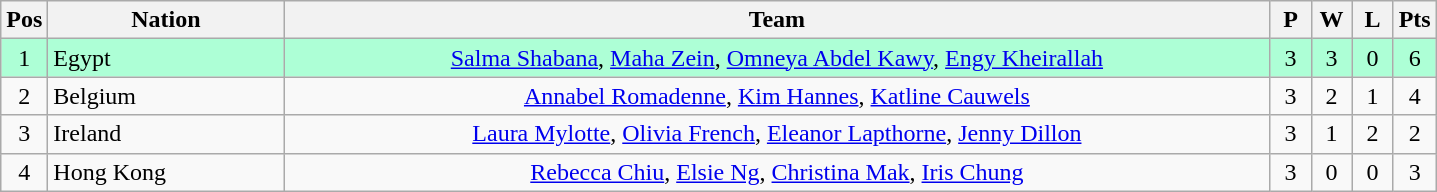<table class="wikitable" style="font-size: 100%">
<tr>
<th width=20>Pos</th>
<th width=150>Nation</th>
<th width=650>Team</th>
<th width=20>P</th>
<th width=20>W</th>
<th width=20>L</th>
<th width=20>Pts</th>
</tr>
<tr align=center style="background: #ADFFD6;">
<td>1</td>
<td align="left"> Egypt</td>
<td><a href='#'>Salma Shabana</a>, <a href='#'>Maha Zein</a>, <a href='#'>Omneya Abdel Kawy</a>, <a href='#'>Engy Kheirallah</a></td>
<td>3</td>
<td>3</td>
<td>0</td>
<td>6</td>
</tr>
<tr align=center>
<td>2</td>
<td align="left"> Belgium</td>
<td><a href='#'>Annabel Romadenne</a>, <a href='#'>Kim Hannes</a>, <a href='#'>Katline Cauwels</a></td>
<td>3</td>
<td>2</td>
<td>1</td>
<td>4</td>
</tr>
<tr align=center>
<td>3</td>
<td align="left"> Ireland</td>
<td><a href='#'>Laura Mylotte</a>, <a href='#'>Olivia French</a>, <a href='#'>Eleanor Lapthorne</a>, <a href='#'>Jenny Dillon</a></td>
<td>3</td>
<td>1</td>
<td>2</td>
<td>2</td>
</tr>
<tr align=center>
<td>4</td>
<td align="left"> Hong Kong</td>
<td><a href='#'>Rebecca Chiu</a>, <a href='#'>Elsie Ng</a>, <a href='#'>Christina Mak</a>, <a href='#'>Iris Chung</a></td>
<td>3</td>
<td>0</td>
<td>0</td>
<td>3</td>
</tr>
</table>
